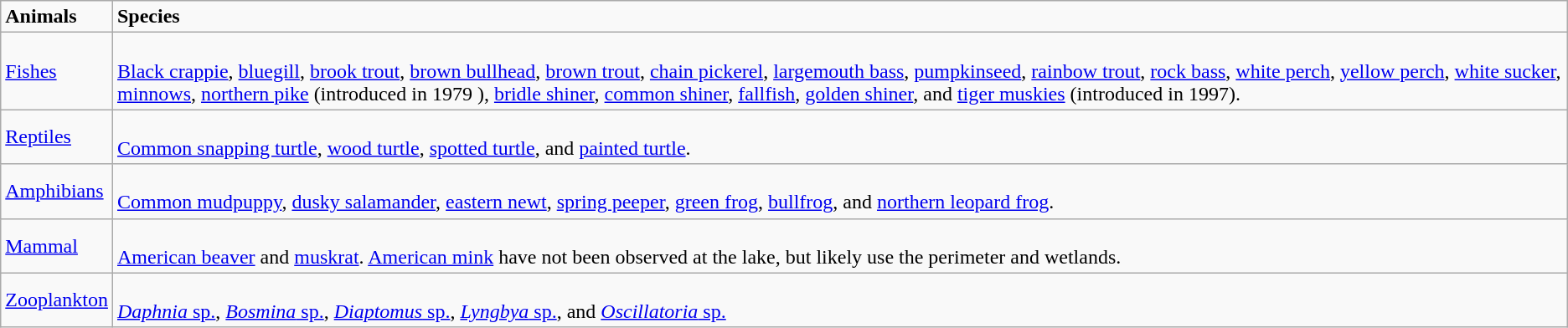<table class=wikitable>
<tr>
<td><strong>Animals</strong></td>
<td><strong>Species</strong></td>
</tr>
<tr>
<td><a href='#'>Fishes</a></td>
<td><br><a href='#'>Black crappie</a>,
<a href='#'>bluegill</a>,
<a href='#'>brook trout</a>,
<a href='#'>brown bullhead</a>,
<a href='#'>brown trout</a>,
<a href='#'>chain pickerel</a>,
<a href='#'>largemouth bass</a>,
<a href='#'>pumpkinseed</a>,
<a href='#'>rainbow trout</a>,
<a href='#'>rock bass</a>,
<a href='#'>white perch</a>, 
<a href='#'>yellow perch</a>, 
<a href='#'>white sucker</a>, 
<a href='#'>minnows</a>, 
<a href='#'>northern pike</a> (introduced in 1979 ), 
<a href='#'>bridle shiner</a>, 
<a href='#'>common shiner</a>, 
<a href='#'>fallfish</a>, 
<a href='#'>golden shiner</a>, and 
<a href='#'>tiger muskies</a> (introduced in 1997).</td>
</tr>
<tr>
<td><a href='#'>Reptiles</a></td>
<td><br><a href='#'>Common snapping turtle</a>, <a href='#'>wood turtle</a>, <a href='#'>spotted turtle</a>, and <a href='#'>painted turtle</a>.</td>
</tr>
<tr>
<td><a href='#'>Amphibians</a></td>
<td><br><a href='#'>Common mudpuppy</a>, <a href='#'>dusky salamander</a>, <a href='#'>eastern newt</a>, <a href='#'>spring peeper</a>, <a href='#'>green frog</a>, <a href='#'>bullfrog</a>, and <a href='#'>northern leopard frog</a>.</td>
</tr>
<tr>
<td><a href='#'>Mammal</a></td>
<td><br><a href='#'>American beaver</a> and <a href='#'>muskrat</a>. <a href='#'>American mink</a> have not been observed at the lake, but likely use the perimeter and wetlands.</td>
</tr>
<tr>
<td><a href='#'>Zooplankton</a></td>
<td><br><a href='#'><em>Daphnia</em> sp.</a>,
<a href='#'><em>Bosmina</em> sp.</a>,
<a href='#'><em>Diaptomus</em> sp.</a>,
<a href='#'><em>Lyngbya</em> sp.</a>, and 
<a href='#'><em>Oscillatoria</em> sp.</a></td>
</tr>
</table>
